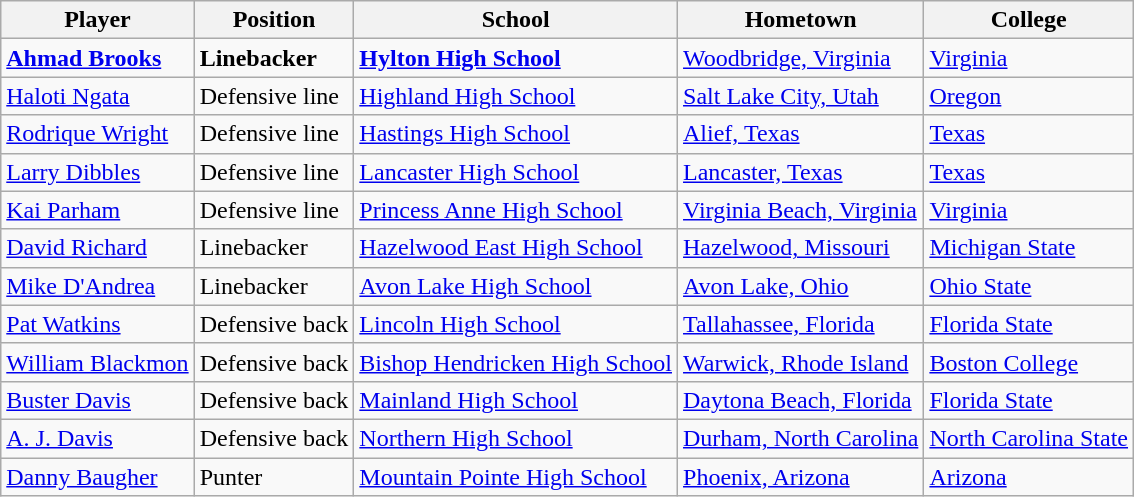<table class="wikitable">
<tr>
<th>Player</th>
<th>Position</th>
<th>School</th>
<th>Hometown</th>
<th>College</th>
</tr>
<tr>
<td><strong><a href='#'>Ahmad Brooks</a></strong></td>
<td><strong>Linebacker</strong></td>
<td><strong><a href='#'>Hylton High School</a></strong></td>
<td><a href='#'>Woodbridge, Virginia</a></td>
<td><a href='#'>Virginia</a></td>
</tr>
<tr>
<td><a href='#'>Haloti Ngata</a></td>
<td>Defensive line</td>
<td><a href='#'>Highland High School</a></td>
<td><a href='#'>Salt Lake City, Utah</a></td>
<td><a href='#'>Oregon</a></td>
</tr>
<tr>
<td><a href='#'>Rodrique Wright</a></td>
<td>Defensive line</td>
<td><a href='#'>Hastings High School</a></td>
<td><a href='#'>Alief, Texas</a></td>
<td><a href='#'>Texas</a></td>
</tr>
<tr>
<td><a href='#'>Larry Dibbles</a></td>
<td>Defensive line</td>
<td><a href='#'>Lancaster High School</a></td>
<td><a href='#'>Lancaster, Texas</a></td>
<td><a href='#'>Texas</a></td>
</tr>
<tr>
<td><a href='#'>Kai Parham</a></td>
<td>Defensive line</td>
<td><a href='#'>Princess Anne High School</a></td>
<td><a href='#'>Virginia Beach, Virginia</a></td>
<td><a href='#'>Virginia</a></td>
</tr>
<tr>
<td><a href='#'>David Richard</a></td>
<td>Linebacker</td>
<td><a href='#'>Hazelwood East High School</a></td>
<td><a href='#'>Hazelwood, Missouri</a></td>
<td><a href='#'>Michigan State</a></td>
</tr>
<tr>
<td><a href='#'>Mike D'Andrea</a></td>
<td>Linebacker</td>
<td><a href='#'>Avon Lake High School</a></td>
<td><a href='#'>Avon Lake, Ohio</a></td>
<td><a href='#'>Ohio State</a></td>
</tr>
<tr>
<td><a href='#'>Pat Watkins</a></td>
<td>Defensive back</td>
<td><a href='#'>Lincoln High School</a></td>
<td><a href='#'>Tallahassee, Florida</a></td>
<td><a href='#'>Florida State</a></td>
</tr>
<tr>
<td><a href='#'>William Blackmon</a></td>
<td>Defensive back</td>
<td><a href='#'>Bishop Hendricken High School</a></td>
<td><a href='#'>Warwick, Rhode Island</a></td>
<td><a href='#'>Boston College</a></td>
</tr>
<tr>
<td><a href='#'>Buster Davis</a></td>
<td>Defensive back</td>
<td><a href='#'>Mainland High School</a></td>
<td><a href='#'>Daytona Beach, Florida</a></td>
<td><a href='#'>Florida State</a></td>
</tr>
<tr>
<td><a href='#'>A. J. Davis</a></td>
<td>Defensive back</td>
<td><a href='#'>Northern High School</a></td>
<td><a href='#'>Durham, North Carolina</a></td>
<td><a href='#'>North Carolina State</a></td>
</tr>
<tr>
<td><a href='#'>Danny Baugher</a></td>
<td>Punter</td>
<td><a href='#'>Mountain Pointe High School</a></td>
<td><a href='#'>Phoenix, Arizona</a></td>
<td><a href='#'>Arizona</a></td>
</tr>
</table>
